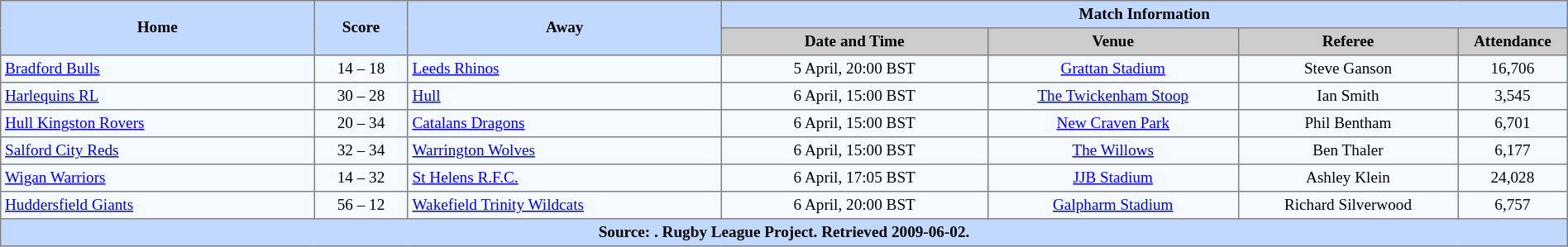<table border="1" cellpadding="3" cellspacing="0" style="border-collapse:collapse; font-size:80%; text-align:center; width:100%;">
<tr style="background:#c1d8ff;">
<th rowspan="2" style="width:20%;">Home</th>
<th rowspan="2" style="width:6%;">Score</th>
<th rowspan="2" style="width:20%;">Away</th>
<th colspan=6>Match Information</th>
</tr>
<tr style="background:#ccc;">
<th width=17%>Date and Time</th>
<th width=16%>Venue</th>
<th width=14%>Referee</th>
<th width=7%>Attendance</th>
</tr>
<tr style="background:#f5faff;">
<td align=left> <a href='#'>Bradford Bulls</a></td>
<td>14 – 18</td>
<td align=left> <a href='#'>Leeds Rhinos</a></td>
<td>5 April, 20:00 BST</td>
<td><a href='#'>Grattan Stadium</a></td>
<td>Steve Ganson</td>
<td>16,706</td>
</tr>
<tr style="background:#f5faff;">
<td align=left> <a href='#'>Harlequins RL</a></td>
<td>30 – 28</td>
<td align=left> <a href='#'>Hull</a></td>
<td>6 April, 15:00 BST</td>
<td><a href='#'>The Twickenham Stoop</a></td>
<td>Ian Smith</td>
<td>3,545</td>
</tr>
<tr style="background:#f5faff;">
<td align=left> <a href='#'>Hull Kingston Rovers</a></td>
<td>20 – 34</td>
<td align=left> <a href='#'>Catalans Dragons</a></td>
<td>6 April, 15:00 BST</td>
<td><a href='#'>New Craven Park</a></td>
<td>Phil Bentham</td>
<td>6,701</td>
</tr>
<tr style="background:#f5faff;">
<td align=left> <a href='#'>Salford City Reds</a></td>
<td>32 – 34</td>
<td align=left> <a href='#'>Warrington Wolves</a></td>
<td>6 April, 15:00 BST</td>
<td><a href='#'>The Willows</a></td>
<td>Ben Thaler</td>
<td>6,177</td>
</tr>
<tr style="background:#f5faff;">
<td align=left> <a href='#'>Wigan Warriors</a></td>
<td>14 – 32</td>
<td align=left> <a href='#'>St Helens R.F.C.</a></td>
<td>6 April, 17:05 BST</td>
<td><a href='#'>JJB Stadium</a></td>
<td>Ashley Klein</td>
<td>24,028</td>
</tr>
<tr style="background:#f5faff;">
<td align=left> <a href='#'>Huddersfield Giants</a></td>
<td>56 – 12</td>
<td align=left> <a href='#'>Wakefield Trinity Wildcats</a></td>
<td>6 April, 20:00 BST</td>
<td><a href='#'>Galpharm Stadium</a></td>
<td>Richard Silverwood</td>
<td>6,757</td>
</tr>
<tr style="background:#c1d8ff;">
<th colspan=10>Source: . Rugby League Project. Retrieved 2009-06-02.</th>
</tr>
</table>
